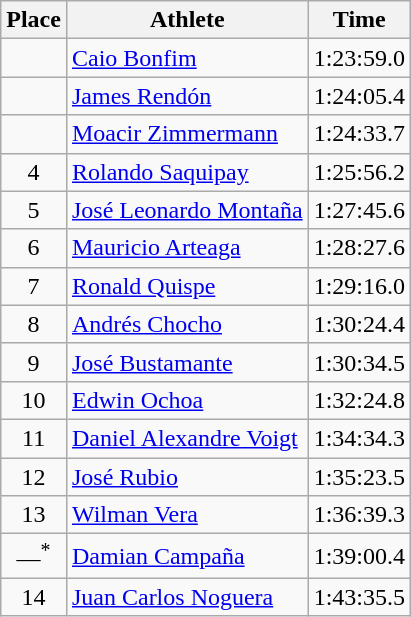<table class=wikitable>
<tr>
<th>Place</th>
<th>Athlete</th>
<th>Time</th>
</tr>
<tr>
<td align=center></td>
<td><a href='#'>Caio Bonfim</a> </td>
<td>1:23:59.0</td>
</tr>
<tr>
<td align=center></td>
<td><a href='#'>James Rendón</a> </td>
<td>1:24:05.4</td>
</tr>
<tr>
<td align=center></td>
<td><a href='#'>Moacir Zimmermann</a> </td>
<td>1:24:33.7</td>
</tr>
<tr>
<td align=center>4</td>
<td><a href='#'>Rolando Saquipay</a> </td>
<td>1:25:56.2</td>
</tr>
<tr>
<td align=center>5</td>
<td><a href='#'>José Leonardo Montaña</a> </td>
<td>1:27:45.6</td>
</tr>
<tr>
<td align=center>6</td>
<td><a href='#'>Mauricio Arteaga</a> </td>
<td>1:28:27.6</td>
</tr>
<tr>
<td align=center>7</td>
<td><a href='#'>Ronald Quispe</a> </td>
<td>1:29:16.0</td>
</tr>
<tr>
<td align=center>8</td>
<td><a href='#'>Andrés Chocho</a> </td>
<td>1:30:24.4</td>
</tr>
<tr>
<td align=center>9</td>
<td><a href='#'>José Bustamante</a> </td>
<td>1:30:34.5</td>
</tr>
<tr>
<td align=center>10</td>
<td><a href='#'>Edwin Ochoa</a> </td>
<td>1:32:24.8</td>
</tr>
<tr>
<td align=center>11</td>
<td><a href='#'>Daniel Alexandre Voigt</a> </td>
<td>1:34:34.3</td>
</tr>
<tr>
<td align=center>12</td>
<td><a href='#'>José Rubio</a> </td>
<td>1:35:23.5</td>
</tr>
<tr>
<td align=center>13</td>
<td><a href='#'>Wilman Vera</a> </td>
<td>1:36:39.3</td>
</tr>
<tr>
<td align=center>—<sup>*</sup></td>
<td><a href='#'>Damian Campaña</a> </td>
<td>1:39:00.4</td>
</tr>
<tr>
<td align=center>14</td>
<td><a href='#'>Juan Carlos Noguera</a> </td>
<td>1:43:35.5</td>
</tr>
</table>
